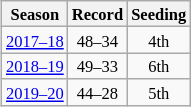<table class="wikitable sortable" align="right">
<tr>
<th style="font-size:11px;text-align:center;line-height:110%">Season</th>
<th style="font-size:11px;text-align:center;line-height:110%">Record</th>
<th style="font-size:11px;text-align:center;line-height:110%">Seeding</th>
</tr>
<tr align="left">
<td style="background:#F9F9F9;font-size:11px;font-weight:normal;text-align:center;line-height:110%"><a href='#'>2017–18</a></td>
<td style="background:#F9F9F9;font-size:11px;font-weight:normal;text-align:center;line-height:110%">48–34</td>
<td style="background:#F9F9F9;font-size:11px;font-weight:normal;text-align:center;line-height:110%">4th</td>
</tr>
<tr align="left">
<td style="background:#F9F9F9;font-size:11px;font-weight:normal;text-align:center;line-height:110%"><a href='#'>2018–19</a></td>
<td style="background:#F9F9F9;font-size:11px;font-weight:normal;text-align:center;line-height:110%">49–33</td>
<td style="background:#F9F9F9;font-size:11px;font-weight:normal;text-align:center;line-height:110%">6th</td>
</tr>
<tr align="left">
<td style="background:#F9F9F9;font-size:11px;font-weight:normal;text-align:center;line-height:110%"><a href='#'>2019–20</a></td>
<td style="background:#F9F9F9;font-size:11px;font-weight:normal;text-align:center;line-height:110%">44–28</td>
<td style="background:#F9F9F9;font-size:11px;font-weight:normal;text-align:center;line-height:110%">5th</td>
</tr>
</table>
